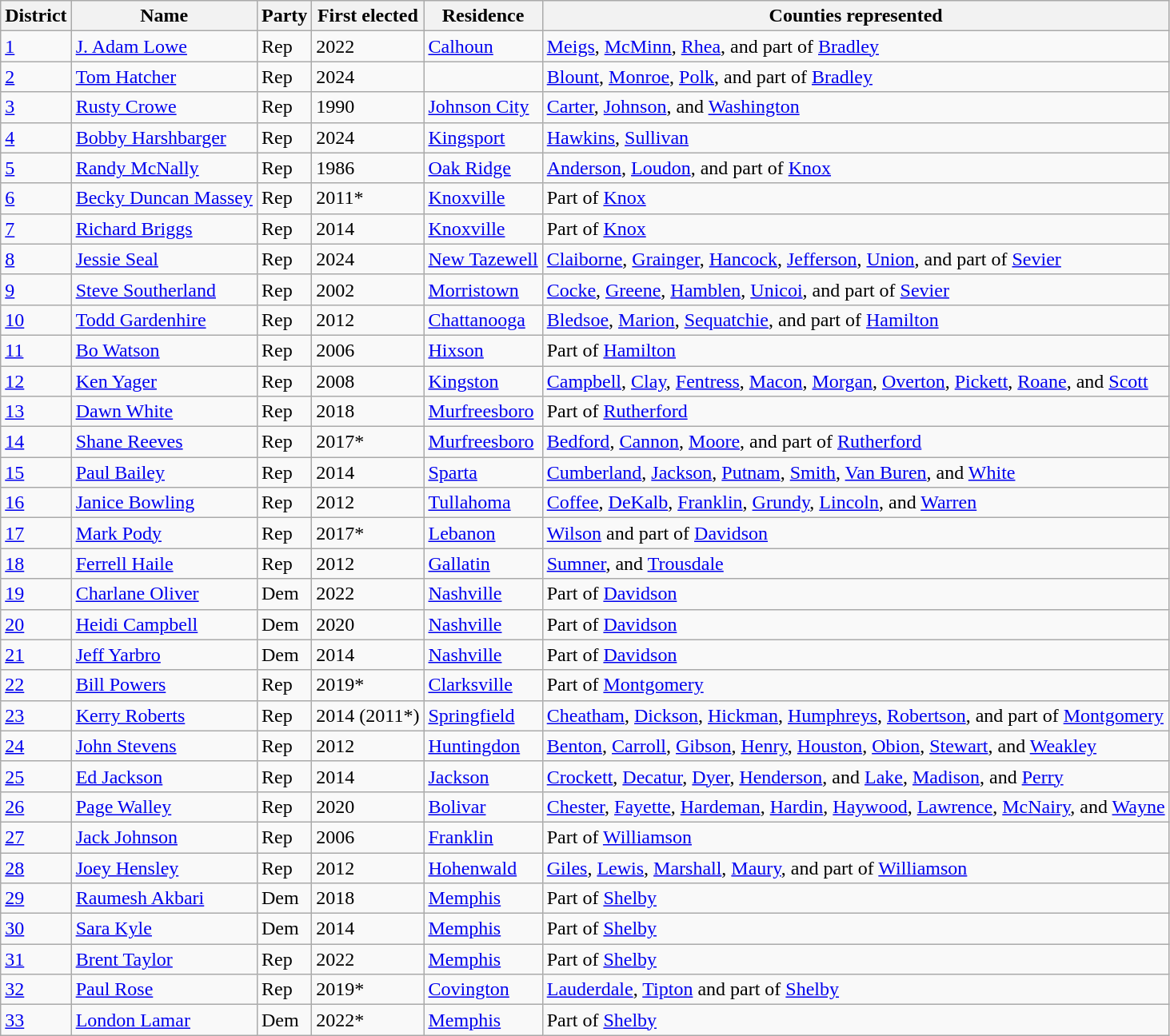<table class="sortable wikitable">
<tr>
<th>District</th>
<th>Name</th>
<th>Party</th>
<th>First elected</th>
<th>Residence</th>
<th>Counties represented</th>
</tr>
<tr>
<td><a href='#'>1</a></td>
<td><a href='#'>J. Adam Lowe</a></td>
<td>Rep</td>
<td>2022</td>
<td><a href='#'>Calhoun</a></td>
<td><a href='#'>Meigs</a>, <a href='#'>McMinn</a>, <a href='#'>Rhea</a>, and part of <a href='#'>Bradley</a></td>
</tr>
<tr>
<td><a href='#'>2</a></td>
<td><a href='#'>Tom Hatcher</a></td>
<td>Rep</td>
<td>2024</td>
<td></td>
<td><a href='#'>Blount</a>, <a href='#'>Monroe</a>, <a href='#'>Polk</a>, and part of <a href='#'>Bradley</a></td>
</tr>
<tr>
<td><a href='#'>3</a></td>
<td><a href='#'>Rusty Crowe</a></td>
<td>Rep</td>
<td>1990</td>
<td><a href='#'>Johnson City</a></td>
<td><a href='#'>Carter</a>, <a href='#'>Johnson</a>, and <a href='#'>Washington</a></td>
</tr>
<tr>
<td><a href='#'>4</a></td>
<td><a href='#'>Bobby Harshbarger</a></td>
<td>Rep</td>
<td>2024</td>
<td><a href='#'>Kingsport</a></td>
<td><a href='#'>Hawkins</a>, <a href='#'>Sullivan</a></td>
</tr>
<tr>
<td><a href='#'>5</a></td>
<td><a href='#'>Randy McNally</a></td>
<td>Rep</td>
<td>1986</td>
<td><a href='#'>Oak Ridge</a></td>
<td><a href='#'>Anderson</a>, <a href='#'>Loudon</a>,  and part of <a href='#'>Knox</a></td>
</tr>
<tr>
<td><a href='#'>6</a></td>
<td><a href='#'>Becky Duncan Massey</a></td>
<td>Rep</td>
<td>2011*</td>
<td><a href='#'>Knoxville</a></td>
<td>Part of <a href='#'>Knox</a></td>
</tr>
<tr>
<td><a href='#'>7</a></td>
<td><a href='#'>Richard Briggs</a></td>
<td>Rep</td>
<td>2014</td>
<td><a href='#'>Knoxville</a></td>
<td>Part of <a href='#'>Knox</a></td>
</tr>
<tr>
<td><a href='#'>8</a></td>
<td><a href='#'>Jessie Seal</a></td>
<td>Rep</td>
<td>2024</td>
<td><a href='#'>New Tazewell</a></td>
<td><a href='#'>Claiborne</a>, <a href='#'>Grainger</a>, <a href='#'>Hancock</a>, <a href='#'>Jefferson</a>, <a href='#'>Union</a>, and part of <a href='#'>Sevier</a></td>
</tr>
<tr>
<td><a href='#'>9</a></td>
<td><a href='#'>Steve Southerland</a></td>
<td>Rep</td>
<td>2002</td>
<td><a href='#'>Morristown</a></td>
<td><a href='#'>Cocke</a>, <a href='#'>Greene</a>, <a href='#'>Hamblen</a>, <a href='#'>Unicoi</a>, and part of <a href='#'>Sevier</a></td>
</tr>
<tr>
<td><a href='#'>10</a></td>
<td><a href='#'>Todd Gardenhire</a></td>
<td>Rep</td>
<td>2012</td>
<td><a href='#'>Chattanooga</a></td>
<td><a href='#'>Bledsoe</a>, <a href='#'>Marion</a>, <a href='#'>Sequatchie</a>, and part of <a href='#'>Hamilton</a></td>
</tr>
<tr>
<td><a href='#'>11</a></td>
<td><a href='#'>Bo Watson</a></td>
<td>Rep</td>
<td>2006</td>
<td><a href='#'>Hixson</a></td>
<td>Part of <a href='#'>Hamilton</a></td>
</tr>
<tr>
<td><a href='#'>12</a></td>
<td><a href='#'>Ken Yager</a></td>
<td>Rep</td>
<td>2008</td>
<td><a href='#'>Kingston</a></td>
<td><a href='#'>Campbell</a>, <a href='#'>Clay</a>, <a href='#'>Fentress</a>, <a href='#'>Macon</a>, <a href='#'>Morgan</a>, <a href='#'>Overton</a>, <a href='#'>Pickett</a>, <a href='#'>Roane</a>, and <a href='#'>Scott</a></td>
</tr>
<tr>
<td><a href='#'>13</a></td>
<td><a href='#'>Dawn White</a></td>
<td>Rep</td>
<td>2018</td>
<td><a href='#'>Murfreesboro</a></td>
<td>Part of <a href='#'>Rutherford</a></td>
</tr>
<tr>
<td><a href='#'>14</a></td>
<td><a href='#'>Shane Reeves</a></td>
<td>Rep</td>
<td>2017*</td>
<td><a href='#'>Murfreesboro</a></td>
<td><a href='#'>Bedford</a>, <a href='#'>Cannon</a>, <a href='#'>Moore</a>, and part of <a href='#'>Rutherford</a></td>
</tr>
<tr>
<td><a href='#'>15</a></td>
<td><a href='#'>Paul Bailey</a></td>
<td>Rep</td>
<td>2014</td>
<td><a href='#'>Sparta</a></td>
<td><a href='#'>Cumberland</a>, <a href='#'>Jackson</a>, <a href='#'>Putnam</a>, <a href='#'>Smith</a>, <a href='#'>Van Buren</a>, and <a href='#'>White</a></td>
</tr>
<tr>
<td><a href='#'>16</a></td>
<td><a href='#'>Janice Bowling</a></td>
<td>Rep</td>
<td>2012</td>
<td><a href='#'>Tullahoma</a></td>
<td><a href='#'>Coffee</a>, <a href='#'>DeKalb</a>, <a href='#'>Franklin</a>, <a href='#'>Grundy</a>, <a href='#'>Lincoln</a>, and <a href='#'>Warren</a></td>
</tr>
<tr>
<td><a href='#'>17</a></td>
<td><a href='#'>Mark Pody</a></td>
<td>Rep</td>
<td>2017*</td>
<td><a href='#'>Lebanon</a></td>
<td><a href='#'>Wilson</a> and part of <a href='#'>Davidson</a></td>
</tr>
<tr>
<td><a href='#'>18</a></td>
<td><a href='#'>Ferrell Haile</a></td>
<td>Rep</td>
<td>2012</td>
<td><a href='#'>Gallatin</a></td>
<td><a href='#'>Sumner</a>, and <a href='#'>Trousdale</a></td>
</tr>
<tr>
<td><a href='#'>19</a></td>
<td><a href='#'>Charlane Oliver</a></td>
<td>Dem</td>
<td>2022</td>
<td><a href='#'>Nashville</a></td>
<td>Part of <a href='#'>Davidson</a></td>
</tr>
<tr>
<td><a href='#'>20</a></td>
<td><a href='#'>Heidi Campbell</a></td>
<td>Dem</td>
<td>2020</td>
<td><a href='#'>Nashville</a></td>
<td>Part of <a href='#'>Davidson</a></td>
</tr>
<tr>
<td><a href='#'>21</a></td>
<td><a href='#'>Jeff Yarbro</a></td>
<td>Dem</td>
<td>2014</td>
<td><a href='#'>Nashville</a></td>
<td>Part of <a href='#'>Davidson</a></td>
</tr>
<tr>
<td><a href='#'>22</a></td>
<td><a href='#'>Bill Powers</a></td>
<td>Rep</td>
<td>2019*</td>
<td><a href='#'>Clarksville</a></td>
<td>Part of <a href='#'>Montgomery</a></td>
</tr>
<tr>
<td><a href='#'>23</a></td>
<td><a href='#'>Kerry Roberts</a></td>
<td>Rep</td>
<td>2014 (2011*)</td>
<td><a href='#'>Springfield</a></td>
<td><a href='#'>Cheatham</a>, <a href='#'>Dickson</a>, <a href='#'>Hickman</a>, <a href='#'>Humphreys</a>, <a href='#'>Robertson</a>, and part of <a href='#'>Montgomery</a></td>
</tr>
<tr>
<td><a href='#'>24</a></td>
<td><a href='#'>John Stevens</a></td>
<td>Rep</td>
<td>2012</td>
<td><a href='#'>Huntingdon</a></td>
<td><a href='#'>Benton</a>, <a href='#'>Carroll</a>, <a href='#'>Gibson</a>, <a href='#'>Henry</a>, <a href='#'>Houston</a>, <a href='#'>Obion</a>, <a href='#'>Stewart</a>, and <a href='#'>Weakley</a></td>
</tr>
<tr>
<td><a href='#'>25</a></td>
<td><a href='#'>Ed Jackson</a></td>
<td>Rep</td>
<td>2014</td>
<td><a href='#'>Jackson</a></td>
<td><a href='#'>Crockett</a>, <a href='#'>Decatur</a>, <a href='#'>Dyer</a>, <a href='#'>Henderson</a>, and <a href='#'>Lake</a>, <a href='#'>Madison</a>, and <a href='#'>Perry</a></td>
</tr>
<tr>
<td><a href='#'>26</a></td>
<td><a href='#'>Page Walley</a></td>
<td>Rep</td>
<td>2020</td>
<td><a href='#'>Bolivar</a></td>
<td><a href='#'>Chester</a>, <a href='#'>Fayette</a>, <a href='#'>Hardeman</a>, <a href='#'>Hardin</a>, <a href='#'>Haywood</a>, <a href='#'>Lawrence</a>, <a href='#'>McNairy</a>, and <a href='#'>Wayne</a></td>
</tr>
<tr>
<td><a href='#'>27</a></td>
<td><a href='#'>Jack Johnson</a></td>
<td>Rep</td>
<td>2006</td>
<td><a href='#'>Franklin</a></td>
<td>Part of <a href='#'>Williamson</a></td>
</tr>
<tr>
<td><a href='#'>28</a></td>
<td><a href='#'>Joey Hensley</a></td>
<td>Rep</td>
<td>2012</td>
<td><a href='#'>Hohenwald</a></td>
<td><a href='#'>Giles</a>, <a href='#'>Lewis</a>, <a href='#'>Marshall</a>, <a href='#'>Maury</a>, and part of <a href='#'>Williamson</a></td>
</tr>
<tr>
<td><a href='#'>29</a></td>
<td><a href='#'>Raumesh Akbari</a></td>
<td>Dem</td>
<td>2018</td>
<td><a href='#'>Memphis</a></td>
<td>Part of <a href='#'>Shelby</a></td>
</tr>
<tr>
<td><a href='#'>30</a></td>
<td><a href='#'>Sara Kyle</a></td>
<td>Dem</td>
<td>2014</td>
<td><a href='#'>Memphis</a></td>
<td>Part of <a href='#'>Shelby</a></td>
</tr>
<tr>
<td><a href='#'>31</a></td>
<td><a href='#'>Brent Taylor</a></td>
<td>Rep</td>
<td>2022</td>
<td><a href='#'>Memphis</a></td>
<td>Part of <a href='#'>Shelby</a></td>
</tr>
<tr>
<td><a href='#'>32</a></td>
<td><a href='#'>Paul Rose</a></td>
<td>Rep</td>
<td>2019*</td>
<td><a href='#'>Covington</a></td>
<td><a href='#'>Lauderdale</a>, <a href='#'>Tipton</a> and part of <a href='#'>Shelby</a></td>
</tr>
<tr>
<td><a href='#'>33</a></td>
<td><a href='#'>London Lamar</a></td>
<td>Dem</td>
<td>2022*</td>
<td><a href='#'>Memphis</a></td>
<td>Part of <a href='#'>Shelby</a></td>
</tr>
</table>
